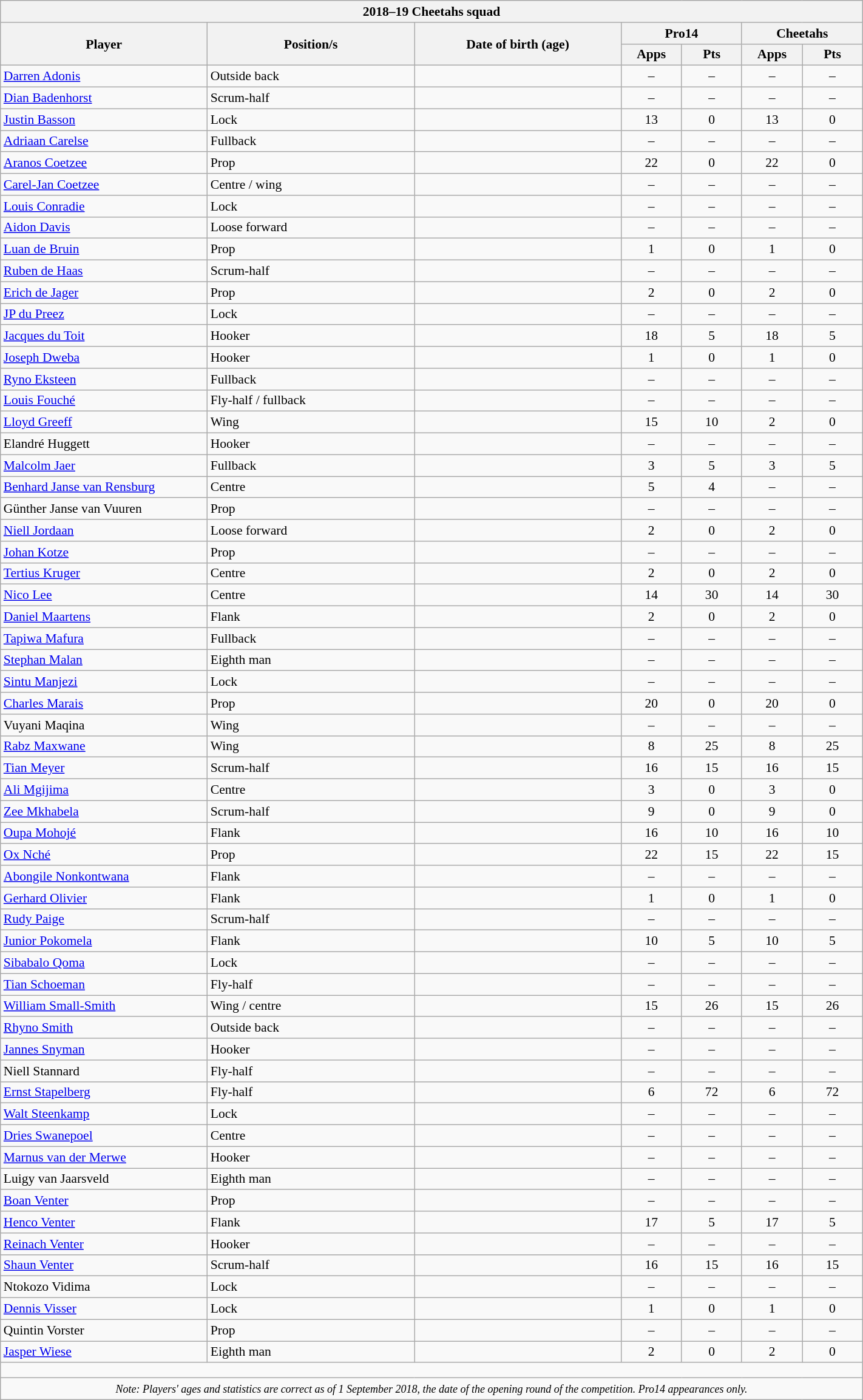<table class="wikitable sortable" style="text-align:left; font-size:90%; width:75%">
<tr>
<th colspan=100%>2018–19 Cheetahs squad</th>
</tr>
<tr>
<th style="width:24%;" rowspan=2>Player</th>
<th style="width:24%;" rowspan=2>Position/s</th>
<th style="width:24%;" rowspan=2>Date of birth (age)</th>
<th colspan=2>Pro14</th>
<th colspan=2>Cheetahs</th>
</tr>
<tr>
<th style="width:7%;">Apps</th>
<th style="width:7%;">Pts</th>
<th style="width:7%;">Apps</th>
<th style="width:7%;">Pts<br></th>
</tr>
<tr>
<td> <a href='#'>Darren Adonis</a></td>
<td>Outside back</td>
<td></td>
<td style="text-align:center;">–</td>
<td style="text-align:center;">–</td>
<td style="text-align:center;">–</td>
<td style="text-align:center;">–</td>
</tr>
<tr>
<td> <a href='#'>Dian Badenhorst</a></td>
<td>Scrum-half</td>
<td></td>
<td style="text-align:center;">–</td>
<td style="text-align:center;">–</td>
<td style="text-align:center;">–</td>
<td style="text-align:center;">–</td>
</tr>
<tr>
<td> <a href='#'>Justin Basson</a></td>
<td>Lock</td>
<td></td>
<td style="text-align:center;">13</td>
<td style="text-align:center;">0</td>
<td style="text-align:center;">13</td>
<td style="text-align:center;">0</td>
</tr>
<tr>
<td> <a href='#'>Adriaan Carelse</a></td>
<td>Fullback</td>
<td></td>
<td style="text-align:center;">–</td>
<td style="text-align:center;">–</td>
<td style="text-align:center;">–</td>
<td style="text-align:center;">–</td>
</tr>
<tr>
<td> <a href='#'>Aranos Coetzee</a></td>
<td>Prop</td>
<td></td>
<td style="text-align:center;">22</td>
<td style="text-align:center;">0</td>
<td style="text-align:center;">22</td>
<td style="text-align:center;">0</td>
</tr>
<tr>
<td> <a href='#'>Carel-Jan Coetzee</a></td>
<td>Centre / wing</td>
<td></td>
<td style="text-align:center;">–</td>
<td style="text-align:center;">–</td>
<td style="text-align:center;">–</td>
<td style="text-align:center;">–</td>
</tr>
<tr>
<td> <a href='#'>Louis Conradie</a></td>
<td>Lock</td>
<td></td>
<td style="text-align:center;">–</td>
<td style="text-align:center;">–</td>
<td style="text-align:center;">–</td>
<td style="text-align:center;">–</td>
</tr>
<tr>
<td> <a href='#'>Aidon Davis</a></td>
<td>Loose forward</td>
<td></td>
<td style="text-align:center;">–</td>
<td style="text-align:center;">–</td>
<td style="text-align:center;">–</td>
<td style="text-align:center;">–</td>
</tr>
<tr>
<td> <a href='#'>Luan de Bruin</a></td>
<td>Prop</td>
<td></td>
<td style="text-align:center;">1</td>
<td style="text-align:center;">0</td>
<td style="text-align:center;">1</td>
<td style="text-align:center;">0</td>
</tr>
<tr>
<td> <a href='#'>Ruben de Haas</a></td>
<td>Scrum-half</td>
<td></td>
<td style="text-align:center;">–</td>
<td style="text-align:center;">–</td>
<td style="text-align:center;">–</td>
<td style="text-align:center;">–</td>
</tr>
<tr>
<td> <a href='#'>Erich de Jager</a></td>
<td>Prop</td>
<td></td>
<td style="text-align:center;">2</td>
<td style="text-align:center;">0</td>
<td style="text-align:center;">2</td>
<td style="text-align:center;">0</td>
</tr>
<tr>
<td> <a href='#'>JP du Preez</a></td>
<td>Lock</td>
<td></td>
<td style="text-align:center;">–</td>
<td style="text-align:center;">–</td>
<td style="text-align:center;">–</td>
<td style="text-align:center;">–</td>
</tr>
<tr>
<td> <a href='#'>Jacques du Toit</a></td>
<td>Hooker</td>
<td></td>
<td style="text-align:center;">18</td>
<td style="text-align:center;">5</td>
<td style="text-align:center;">18</td>
<td style="text-align:center;">5</td>
</tr>
<tr>
<td> <a href='#'>Joseph Dweba</a></td>
<td>Hooker</td>
<td></td>
<td style="text-align:center;">1</td>
<td style="text-align:center;">0</td>
<td style="text-align:center;">1</td>
<td style="text-align:center;">0</td>
</tr>
<tr>
<td> <a href='#'>Ryno Eksteen</a></td>
<td>Fullback</td>
<td></td>
<td style="text-align:center;">–</td>
<td style="text-align:center;">–</td>
<td style="text-align:center;">–</td>
<td style="text-align:center;">–</td>
</tr>
<tr>
<td> <a href='#'>Louis Fouché</a></td>
<td>Fly-half / fullback</td>
<td></td>
<td style="text-align:center;">–</td>
<td style="text-align:center;">–</td>
<td style="text-align:center;">–</td>
<td style="text-align:center;">–</td>
</tr>
<tr>
<td> <a href='#'>Lloyd Greeff</a></td>
<td>Wing</td>
<td></td>
<td style="text-align:center;">15</td>
<td style="text-align:center;">10</td>
<td style="text-align:center;">2</td>
<td style="text-align:center;">0</td>
</tr>
<tr>
<td> Elandré Huggett</td>
<td>Hooker</td>
<td></td>
<td style="text-align:center;">–</td>
<td style="text-align:center;">–</td>
<td style="text-align:center;">–</td>
<td style="text-align:center;">–</td>
</tr>
<tr>
<td> <a href='#'>Malcolm Jaer</a></td>
<td>Fullback</td>
<td></td>
<td style="text-align:center;">3</td>
<td style="text-align:center;">5</td>
<td style="text-align:center;">3</td>
<td style="text-align:center;">5</td>
</tr>
<tr>
<td> <a href='#'>Benhard Janse van Rensburg</a></td>
<td>Centre</td>
<td></td>
<td style="text-align:center;">5</td>
<td style="text-align:center;">4</td>
<td style="text-align:center;">–</td>
<td style="text-align:center;">–</td>
</tr>
<tr>
<td> Günther Janse van Vuuren</td>
<td>Prop</td>
<td></td>
<td style="text-align:center;">–</td>
<td style="text-align:center;">–</td>
<td style="text-align:center;">–</td>
<td style="text-align:center;">–</td>
</tr>
<tr>
<td> <a href='#'>Niell Jordaan</a></td>
<td>Loose forward</td>
<td></td>
<td style="text-align:center;">2</td>
<td style="text-align:center;">0</td>
<td style="text-align:center;">2</td>
<td style="text-align:center;">0</td>
</tr>
<tr>
<td> <a href='#'>Johan Kotze</a></td>
<td>Prop</td>
<td></td>
<td style="text-align:center;">–</td>
<td style="text-align:center;">–</td>
<td style="text-align:center;">–</td>
<td style="text-align:center;">–</td>
</tr>
<tr>
<td> <a href='#'>Tertius Kruger</a></td>
<td>Centre</td>
<td></td>
<td style="text-align:center;">2</td>
<td style="text-align:center;">0</td>
<td style="text-align:center;">2</td>
<td style="text-align:center;">0</td>
</tr>
<tr>
<td> <a href='#'>Nico Lee</a></td>
<td>Centre</td>
<td></td>
<td style="text-align:center;">14</td>
<td style="text-align:center;">30</td>
<td style="text-align:center;">14</td>
<td style="text-align:center;">30</td>
</tr>
<tr>
<td> <a href='#'>Daniel Maartens</a></td>
<td>Flank</td>
<td></td>
<td style="text-align:center;">2</td>
<td style="text-align:center;">0</td>
<td style="text-align:center;">2</td>
<td style="text-align:center;">0</td>
</tr>
<tr>
<td> <a href='#'>Tapiwa Mafura</a></td>
<td>Fullback</td>
<td></td>
<td style="text-align:center;">–</td>
<td style="text-align:center;">–</td>
<td style="text-align:center;">–</td>
<td style="text-align:center;">–</td>
</tr>
<tr>
<td> <a href='#'>Stephan Malan</a></td>
<td>Eighth man</td>
<td></td>
<td style="text-align:center;">–</td>
<td style="text-align:center;">–</td>
<td style="text-align:center;">–</td>
<td style="text-align:center;">–</td>
</tr>
<tr>
<td> <a href='#'>Sintu Manjezi</a></td>
<td>Lock</td>
<td></td>
<td style="text-align:center;">–</td>
<td style="text-align:center;">–</td>
<td style="text-align:center;">–</td>
<td style="text-align:center;">–</td>
</tr>
<tr>
<td> <a href='#'>Charles Marais</a></td>
<td>Prop</td>
<td></td>
<td style="text-align:center;">20</td>
<td style="text-align:center;">0</td>
<td style="text-align:center;">20</td>
<td style="text-align:center;">0</td>
</tr>
<tr>
<td> Vuyani Maqina</td>
<td>Wing</td>
<td></td>
<td style="text-align:center;">–</td>
<td style="text-align:center;">–</td>
<td style="text-align:center;">–</td>
<td style="text-align:center;">–</td>
</tr>
<tr>
<td> <a href='#'>Rabz Maxwane</a></td>
<td>Wing</td>
<td></td>
<td style="text-align:center;">8</td>
<td style="text-align:center;">25</td>
<td style="text-align:center;">8</td>
<td style="text-align:center;">25</td>
</tr>
<tr>
<td> <a href='#'>Tian Meyer</a></td>
<td>Scrum-half</td>
<td></td>
<td style="text-align:center;">16</td>
<td style="text-align:center;">15</td>
<td style="text-align:center;">16</td>
<td style="text-align:center;">15</td>
</tr>
<tr>
<td> <a href='#'>Ali Mgijima</a></td>
<td>Centre</td>
<td></td>
<td style="text-align:center;">3</td>
<td style="text-align:center;">0</td>
<td style="text-align:center;">3</td>
<td style="text-align:center;">0</td>
</tr>
<tr>
<td> <a href='#'>Zee Mkhabela</a></td>
<td>Scrum-half</td>
<td></td>
<td style="text-align:center;">9</td>
<td style="text-align:center;">0</td>
<td style="text-align:center;">9</td>
<td style="text-align:center;">0</td>
</tr>
<tr>
<td> <a href='#'>Oupa Mohojé</a></td>
<td>Flank</td>
<td></td>
<td style="text-align:center;">16</td>
<td style="text-align:center;">10</td>
<td style="text-align:center;">16</td>
<td style="text-align:center;">10</td>
</tr>
<tr>
<td> <a href='#'>Ox Nché</a></td>
<td>Prop</td>
<td></td>
<td style="text-align:center;">22</td>
<td style="text-align:center;">15</td>
<td style="text-align:center;">22</td>
<td style="text-align:center;">15</td>
</tr>
<tr>
<td> <a href='#'>Abongile Nonkontwana</a></td>
<td>Flank</td>
<td></td>
<td style="text-align:center;">–</td>
<td style="text-align:center;">–</td>
<td style="text-align:center;">–</td>
<td style="text-align:center;">–</td>
</tr>
<tr>
<td> <a href='#'>Gerhard Olivier</a></td>
<td>Flank</td>
<td></td>
<td style="text-align:center;">1</td>
<td style="text-align:center;">0</td>
<td style="text-align:center;">1</td>
<td style="text-align:center;">0</td>
</tr>
<tr>
<td> <a href='#'>Rudy Paige</a></td>
<td>Scrum-half</td>
<td></td>
<td style="text-align:center;">–</td>
<td style="text-align:center;">–</td>
<td style="text-align:center;">–</td>
<td style="text-align:center;">–</td>
</tr>
<tr>
<td> <a href='#'>Junior Pokomela</a></td>
<td>Flank</td>
<td></td>
<td style="text-align:center;">10</td>
<td style="text-align:center;">5</td>
<td style="text-align:center;">10</td>
<td style="text-align:center;">5</td>
</tr>
<tr>
<td> <a href='#'>Sibabalo Qoma</a></td>
<td>Lock</td>
<td></td>
<td style="text-align:center;">–</td>
<td style="text-align:center;">–</td>
<td style="text-align:center;">–</td>
<td style="text-align:center;">–</td>
</tr>
<tr>
<td> <a href='#'>Tian Schoeman</a></td>
<td>Fly-half</td>
<td></td>
<td style="text-align:center;">–</td>
<td style="text-align:center;">–</td>
<td style="text-align:center;">–</td>
<td style="text-align:center;">–</td>
</tr>
<tr>
<td> <a href='#'>William Small-Smith</a></td>
<td>Wing / centre</td>
<td></td>
<td style="text-align:center;">15</td>
<td style="text-align:center;">26</td>
<td style="text-align:center;">15</td>
<td style="text-align:center;">26</td>
</tr>
<tr>
<td> <a href='#'>Rhyno Smith</a></td>
<td>Outside back</td>
<td></td>
<td style="text-align:center;">–</td>
<td style="text-align:center;">–</td>
<td style="text-align:center;">–</td>
<td style="text-align:center;">–</td>
</tr>
<tr>
<td> <a href='#'>Jannes Snyman</a></td>
<td>Hooker</td>
<td></td>
<td style="text-align:center;">–</td>
<td style="text-align:center;">–</td>
<td style="text-align:center;">–</td>
<td style="text-align:center;">–</td>
</tr>
<tr>
<td> Niell Stannard</td>
<td>Fly-half</td>
<td></td>
<td style="text-align:center;">–</td>
<td style="text-align:center;">–</td>
<td style="text-align:center;">–</td>
<td style="text-align:center;">–</td>
</tr>
<tr>
<td> <a href='#'>Ernst Stapelberg</a></td>
<td>Fly-half</td>
<td></td>
<td style="text-align:center;">6</td>
<td style="text-align:center;">72</td>
<td style="text-align:center;">6</td>
<td style="text-align:center;">72</td>
</tr>
<tr>
<td> <a href='#'>Walt Steenkamp</a></td>
<td>Lock</td>
<td></td>
<td style="text-align:center;">–</td>
<td style="text-align:center;">–</td>
<td style="text-align:center;">–</td>
<td style="text-align:center;">–</td>
</tr>
<tr>
<td> <a href='#'>Dries Swanepoel</a></td>
<td>Centre</td>
<td></td>
<td style="text-align:center;">–</td>
<td style="text-align:center;">–</td>
<td style="text-align:center;">–</td>
<td style="text-align:center;">–</td>
</tr>
<tr>
<td> <a href='#'>Marnus van der Merwe</a></td>
<td>Hooker</td>
<td></td>
<td style="text-align:center;">–</td>
<td style="text-align:center;">–</td>
<td style="text-align:center;">–</td>
<td style="text-align:center;">–</td>
</tr>
<tr>
<td> Luigy van Jaarsveld</td>
<td>Eighth man</td>
<td></td>
<td style="text-align:center;">–</td>
<td style="text-align:center;">–</td>
<td style="text-align:center;">–</td>
<td style="text-align:center;">–</td>
</tr>
<tr>
<td> <a href='#'>Boan Venter</a></td>
<td>Prop</td>
<td></td>
<td style="text-align:center;">–</td>
<td style="text-align:center;">–</td>
<td style="text-align:center;">–</td>
<td style="text-align:center;">–</td>
</tr>
<tr>
<td> <a href='#'>Henco Venter</a></td>
<td>Flank</td>
<td></td>
<td style="text-align:center;">17</td>
<td style="text-align:center;">5</td>
<td style="text-align:center;">17</td>
<td style="text-align:center;">5</td>
</tr>
<tr>
<td> <a href='#'>Reinach Venter</a></td>
<td>Hooker</td>
<td></td>
<td style="text-align:center;">–</td>
<td style="text-align:center;">–</td>
<td style="text-align:center;">–</td>
<td style="text-align:center;">–</td>
</tr>
<tr>
<td> <a href='#'>Shaun Venter</a></td>
<td>Scrum-half</td>
<td></td>
<td style="text-align:center;">16</td>
<td style="text-align:center;">15</td>
<td style="text-align:center;">16</td>
<td style="text-align:center;">15</td>
</tr>
<tr>
<td> Ntokozo Vidima</td>
<td>Lock</td>
<td></td>
<td style="text-align:center;">–</td>
<td style="text-align:center;">–</td>
<td style="text-align:center;">–</td>
<td style="text-align:center;">–</td>
</tr>
<tr>
<td> <a href='#'>Dennis Visser</a></td>
<td>Lock</td>
<td></td>
<td style="text-align:center;">1</td>
<td style="text-align:center;">0</td>
<td style="text-align:center;">1</td>
<td style="text-align:center;">0</td>
</tr>
<tr>
<td> Quintin Vorster</td>
<td>Prop</td>
<td></td>
<td style="text-align:center;">–</td>
<td style="text-align:center;">–</td>
<td style="text-align:center;">–</td>
<td style="text-align:center;">–</td>
</tr>
<tr>
<td> <a href='#'>Jasper Wiese</a></td>
<td>Eighth man</td>
<td></td>
<td style="text-align:center;">2</td>
<td style="text-align:center;">0</td>
<td style="text-align:center;">2</td>
<td style="text-align:center;">0</td>
</tr>
<tr class="sortbottom">
<td colspan="100%" style="height: 10px;"></td>
</tr>
<tr class="sortbottom">
<td colspan="100%" style="text-align:center;"><small><em>Note: Players' ages and statistics are correct as of 1 September 2018, the date of the opening round of the competition. Pro14 appearances only.</em></small></td>
</tr>
</table>
